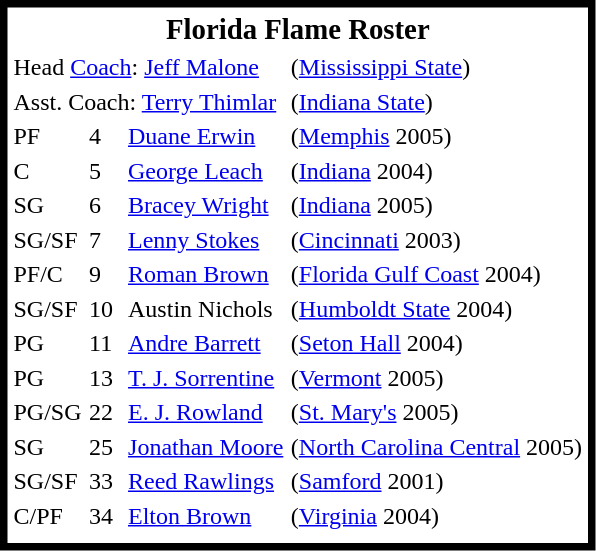<table style="border:5px solid #000000" cellspacing=3>
<tr align="center" bgcolor="white">
<td colspan=5><big><span><strong>Florida Flame Roster</strong></span></big></td>
</tr>
<tr>
<td colspan=4>Head <a href='#'>Coach</a>: <a href='#'>Jeff Malone</a></td>
<td>(<a href='#'>Mississippi State</a>)</td>
</tr>
<tr>
<td colspan=4>Asst. Coach: <a href='#'>Terry Thimlar</a></td>
<td>(<a href='#'>Indiana State</a>)</td>
</tr>
<tr>
<td>PF</td>
<td>4</td>
<td></td>
<td><a href='#'>Duane Erwin</a></td>
<td>(<a href='#'>Memphis</a> 2005)</td>
</tr>
<tr>
<td>C</td>
<td>5</td>
<td></td>
<td><a href='#'>George Leach</a></td>
<td>(<a href='#'>Indiana</a> 2004)</td>
</tr>
<tr>
<td>SG</td>
<td>6</td>
<td></td>
<td><a href='#'>Bracey Wright</a></td>
<td>(<a href='#'>Indiana</a> 2005)</td>
</tr>
<tr>
<td>SG/SF</td>
<td>7</td>
<td></td>
<td><a href='#'>Lenny Stokes</a></td>
<td>(<a href='#'>Cincinnati</a> 2003)</td>
</tr>
<tr>
<td>PF/C</td>
<td>9</td>
<td></td>
<td><a href='#'>Roman Brown</a></td>
<td>(<a href='#'>Florida Gulf Coast</a> 2004)</td>
</tr>
<tr>
<td>SG/SF</td>
<td>10</td>
<td></td>
<td>Austin Nichols</td>
<td>(<a href='#'>Humboldt State</a> 2004)</td>
</tr>
<tr>
<td>PG</td>
<td>11</td>
<td></td>
<td><a href='#'>Andre Barrett</a></td>
<td>(<a href='#'>Seton Hall</a> 2004)</td>
</tr>
<tr>
<td>PG</td>
<td>13</td>
<td></td>
<td><a href='#'>T. J. Sorrentine</a></td>
<td>(<a href='#'>Vermont</a> 2005)</td>
</tr>
<tr>
<td>PG/SG</td>
<td>22</td>
<td></td>
<td><a href='#'>E. J. Rowland</a></td>
<td>(<a href='#'>St. Mary's</a> 2005)</td>
</tr>
<tr>
<td>SG</td>
<td>25</td>
<td></td>
<td><a href='#'>Jonathan Moore</a></td>
<td>(<a href='#'>North Carolina Central</a> 2005)</td>
</tr>
<tr>
<td>SG/SF</td>
<td>33</td>
<td></td>
<td><a href='#'>Reed Rawlings</a></td>
<td>(<a href='#'>Samford</a> 2001)</td>
</tr>
<tr>
<td>C/PF</td>
<td>34</td>
<td></td>
<td><a href='#'>Elton Brown</a></td>
<td>(<a href='#'>Virginia</a> 2004)</td>
</tr>
<tr>
<td colspan=4></td>
<td align="right"></td>
</tr>
</table>
